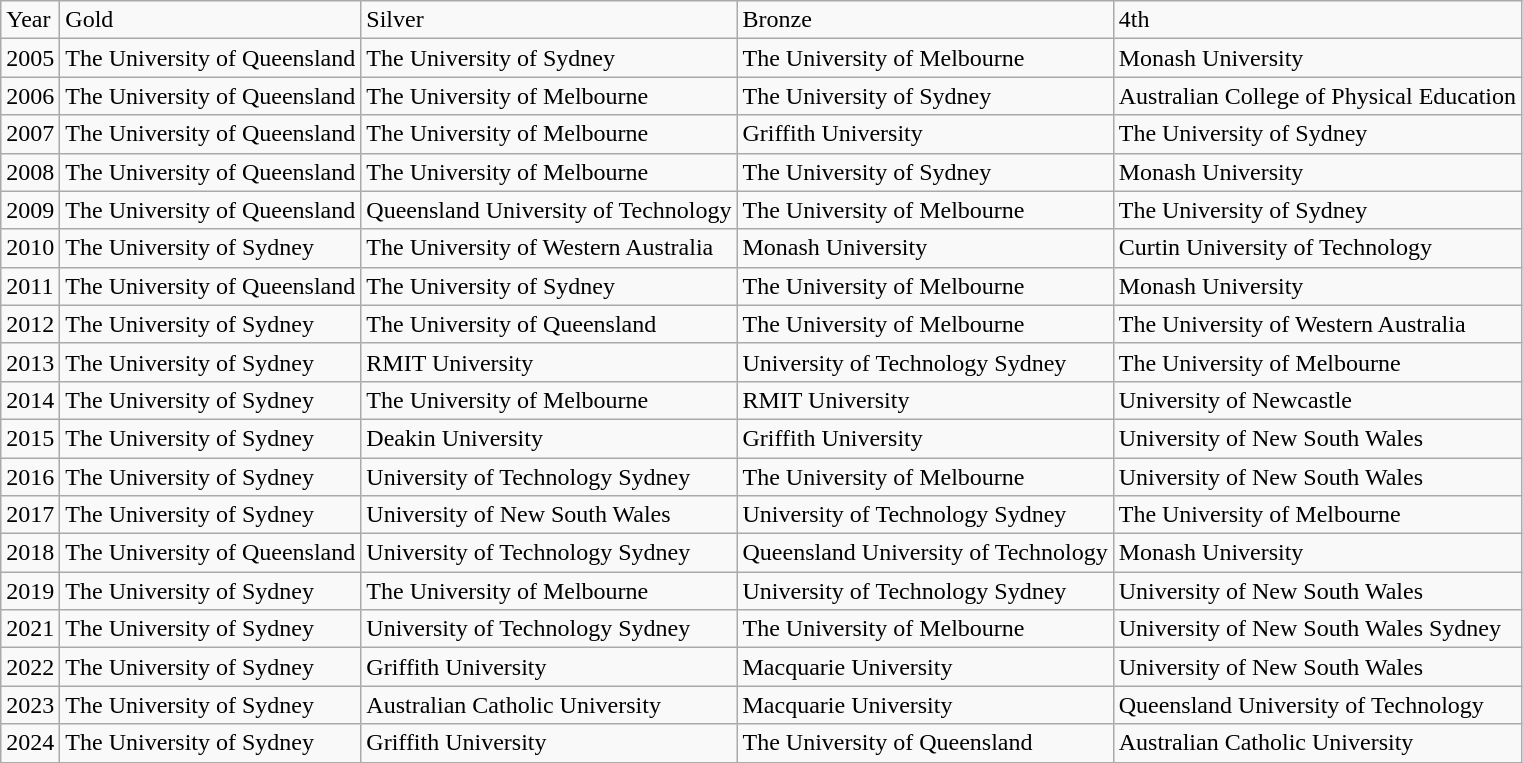<table class="wikitable">
<tr>
<td>Year</td>
<td>Gold</td>
<td>Silver</td>
<td>Bronze</td>
<td>4th</td>
</tr>
<tr>
<td>2005</td>
<td>The University of Queensland</td>
<td>The University of Sydney</td>
<td>The University of Melbourne</td>
<td>Monash University</td>
</tr>
<tr>
<td>2006</td>
<td>The University of Queensland</td>
<td>The University of Melbourne</td>
<td>The University of Sydney</td>
<td>Australian College of Physical Education</td>
</tr>
<tr>
<td>2007</td>
<td>The University of Queensland</td>
<td>The University of Melbourne</td>
<td>Griffith University</td>
<td>The University of Sydney</td>
</tr>
<tr>
<td>2008</td>
<td>The University of Queensland</td>
<td>The University of Melbourne</td>
<td>The University of Sydney</td>
<td>Monash University</td>
</tr>
<tr>
<td>2009</td>
<td>The University of Queensland</td>
<td>Queensland University of Technology</td>
<td>The University of Melbourne</td>
<td>The University of Sydney</td>
</tr>
<tr>
<td>2010</td>
<td>The University of Sydney</td>
<td>The University of Western Australia</td>
<td>Monash University</td>
<td>Curtin University of Technology</td>
</tr>
<tr>
<td>2011</td>
<td>The University of Queensland</td>
<td>The University of Sydney</td>
<td>The University of Melbourne</td>
<td>Monash University</td>
</tr>
<tr>
<td>2012</td>
<td>The University of Sydney</td>
<td>The University of Queensland</td>
<td>The University of Melbourne</td>
<td>The University of Western Australia</td>
</tr>
<tr>
<td>2013</td>
<td>The University of Sydney</td>
<td>RMIT University</td>
<td>University of Technology Sydney</td>
<td>The University of Melbourne</td>
</tr>
<tr>
<td>2014</td>
<td>The University of Sydney</td>
<td>The University of Melbourne</td>
<td>RMIT University</td>
<td>University of Newcastle</td>
</tr>
<tr>
<td>2015</td>
<td>The University of Sydney</td>
<td>Deakin University</td>
<td>Griffith University</td>
<td>University of New South Wales</td>
</tr>
<tr>
<td>2016</td>
<td>The University of Sydney</td>
<td>University of Technology Sydney</td>
<td>The University of Melbourne</td>
<td>University of New South Wales</td>
</tr>
<tr>
<td>2017</td>
<td>The University of Sydney</td>
<td>University of New South Wales</td>
<td>University of Technology Sydney</td>
<td>The University of Melbourne</td>
</tr>
<tr>
<td>2018</td>
<td>The University of Queensland</td>
<td>University of Technology Sydney</td>
<td>Queensland University of Technology</td>
<td>Monash University</td>
</tr>
<tr>
<td>2019</td>
<td>The University of Sydney</td>
<td>The University of Melbourne</td>
<td>University of Technology Sydney</td>
<td>University of New South Wales</td>
</tr>
<tr>
<td>2021</td>
<td>The University of Sydney</td>
<td>University of Technology Sydney</td>
<td>The University of Melbourne</td>
<td>University of New South Wales Sydney</td>
</tr>
<tr>
<td>2022</td>
<td>The University of Sydney</td>
<td>Griffith University</td>
<td>Macquarie University</td>
<td>University of New South Wales</td>
</tr>
<tr>
<td>2023</td>
<td>The University of Sydney</td>
<td>Australian Catholic University</td>
<td>Macquarie University</td>
<td>Queensland University of Technology</td>
</tr>
<tr>
<td>2024</td>
<td>The University of Sydney</td>
<td>Griffith University</td>
<td>The University of Queensland</td>
<td>Australian Catholic University</td>
</tr>
</table>
